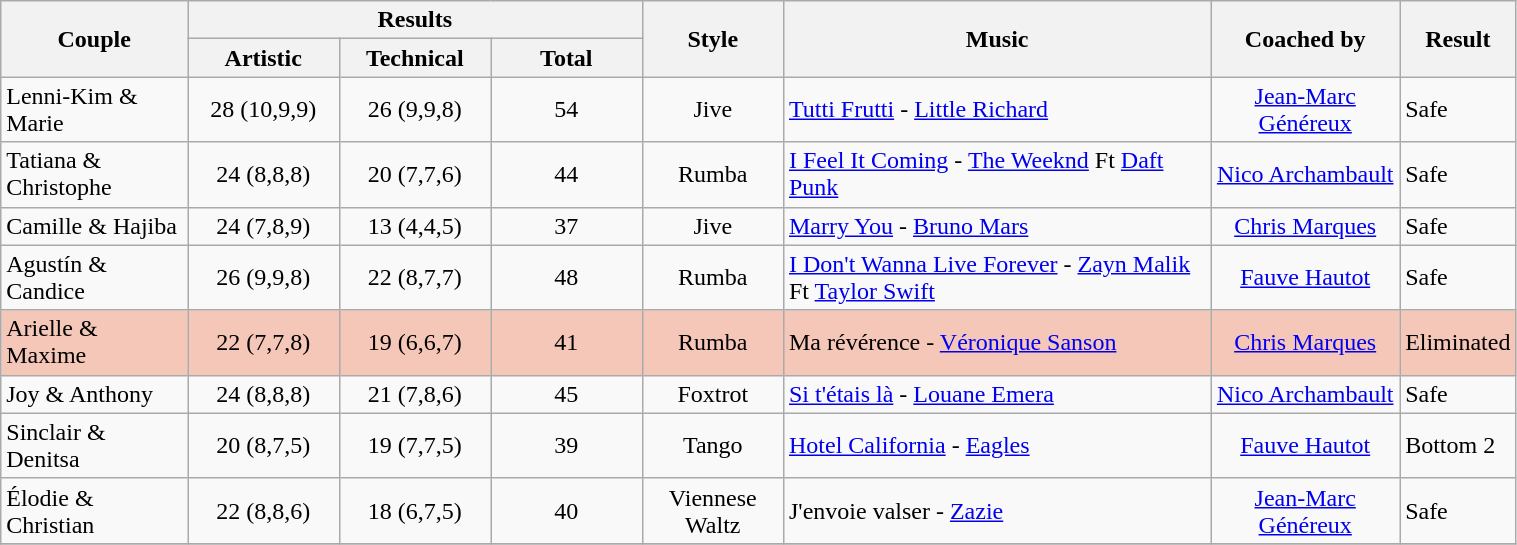<table class="wikitable" style="width:80%; text-align:center;">
<tr>
<th rowspan="2">Couple</th>
<th colspan=3>Results</th>
<th rowspan="2">Style</th>
<th rowspan="2">Music</th>
<th rowspan="2">Coached by</th>
<th rowspan="2">Result</th>
</tr>
<tr>
<th style="width:10%;">Artistic</th>
<th style="width:10%;">Technical</th>
<th style="width:10%;">Total</th>
</tr>
<tr>
<td style="text-align:left;">Lenni-Kim & Marie</td>
<td>28 (10,9,9)</td>
<td>26 (9,9,8)</td>
<td>54</td>
<td>Jive</td>
<td style="text-align:left;"><a href='#'>Tutti Frutti</a> - <a href='#'>Little Richard</a></td>
<td><a href='#'>Jean-Marc Généreux</a></td>
<td style="text-align:left;">Safe</td>
</tr>
<tr>
<td style="text-align:left;">Tatiana & Christophe</td>
<td>24 (8,8,8)</td>
<td>20 (7,7,6)</td>
<td>44</td>
<td>Rumba</td>
<td style="text-align:left;"><a href='#'>I Feel It Coming</a> - <a href='#'>The Weeknd</a> Ft <a href='#'>Daft Punk</a></td>
<td><a href='#'>Nico Archambault</a></td>
<td style="text-align:left;">Safe</td>
</tr>
<tr>
<td style="text-align:left;">Camille & Hajiba</td>
<td>24 (7,8,9)</td>
<td>13 (4,4,5)</td>
<td>37</td>
<td>Jive</td>
<td style="text-align:left;"><a href='#'>Marry You</a> - <a href='#'>Bruno Mars</a></td>
<td><a href='#'>Chris Marques</a></td>
<td style="text-align:left;">Safe</td>
</tr>
<tr>
<td style="text-align:left;">Agustín & Candice</td>
<td>26 (9,9,8)</td>
<td>22 (8,7,7)</td>
<td>48</td>
<td>Rumba</td>
<td style="text-align:left;"><a href='#'>I Don't Wanna Live Forever</a> - <a href='#'>Zayn Malik</a> Ft <a href='#'>Taylor Swift</a></td>
<td><a href='#'>Fauve Hautot</a></td>
<td style="text-align:left;">Safe</td>
</tr>
<tr style="background:#F4C7B8;">
<td style="text-align:left;">Arielle & Maxime</td>
<td>22 (7,7,8)</td>
<td>19 (6,6,7)</td>
<td>41</td>
<td>Rumba</td>
<td style="text-align:left;">Ma révérence - <a href='#'>Véronique Sanson</a></td>
<td><a href='#'>Chris Marques</a></td>
<td style="text-align:left;">Eliminated</td>
</tr>
<tr>
<td style="text-align:left;">Joy & Anthony</td>
<td>24 (8,8,8)</td>
<td>21 (7,8,6)</td>
<td>45</td>
<td>Foxtrot</td>
<td style="text-align:left;"><a href='#'>Si t'étais là</a> - <a href='#'>Louane Emera</a></td>
<td><a href='#'>Nico Archambault</a></td>
<td style="text-align:left;">Safe</td>
</tr>
<tr>
<td style="text-align:left;">Sinclair & Denitsa</td>
<td>20 (8,7,5)</td>
<td>19 (7,7,5)</td>
<td>39</td>
<td>Tango</td>
<td style="text-align:left;"><a href='#'>Hotel California</a> - <a href='#'>Eagles</a></td>
<td><a href='#'>Fauve Hautot</a></td>
<td style="text-align:left;">Bottom 2</td>
</tr>
<tr>
<td style="text-align:left;">Élodie & Christian</td>
<td>22 (8,8,6)</td>
<td>18 (6,7,5)</td>
<td>40</td>
<td>Viennese Waltz</td>
<td style="text-align:left;">J'envoie valser - <a href='#'>Zazie</a></td>
<td><a href='#'>Jean-Marc Généreux</a></td>
<td style="text-align:left;">Safe</td>
</tr>
<tr>
</tr>
</table>
